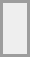<table border="0" cellpadding="4" cellspacing="4" style="margin:auto; border:2px solid #9d9d9d; background:#eee;">
<tr>
<td><br><div></div></td>
</tr>
</table>
